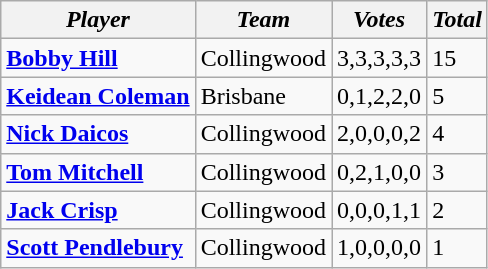<table class="wikitable">
<tr>
<th><em>Player</em></th>
<th><em>Team</em></th>
<th><em>Votes</em></th>
<th><em>Total</em></th>
</tr>
<tr>
<td><a href='#'><strong>Bobby Hill</strong></a></td>
<td>Collingwood</td>
<td>3,3,3,3,3</td>
<td>15</td>
</tr>
<tr>
<td><strong><a href='#'>Keidean Coleman</a></strong></td>
<td>Brisbane</td>
<td>0,1,2,2,0</td>
<td>5</td>
</tr>
<tr>
<td><strong><a href='#'>Nick Daicos</a></strong></td>
<td>Collingwood</td>
<td>2,0,0,0,2</td>
<td>4</td>
</tr>
<tr>
<td><a href='#'><strong>Tom Mitchell</strong></a></td>
<td>Collingwood</td>
<td>0,2,1,0,0</td>
<td>3</td>
</tr>
<tr>
<td><strong><a href='#'>Jack Crisp</a></strong></td>
<td>Collingwood</td>
<td>0,0,0,1,1</td>
<td>2</td>
</tr>
<tr>
<td><strong><a href='#'>Scott Pendlebury</a></strong></td>
<td>Collingwood</td>
<td>1,0,0,0,0</td>
<td>1</td>
</tr>
</table>
